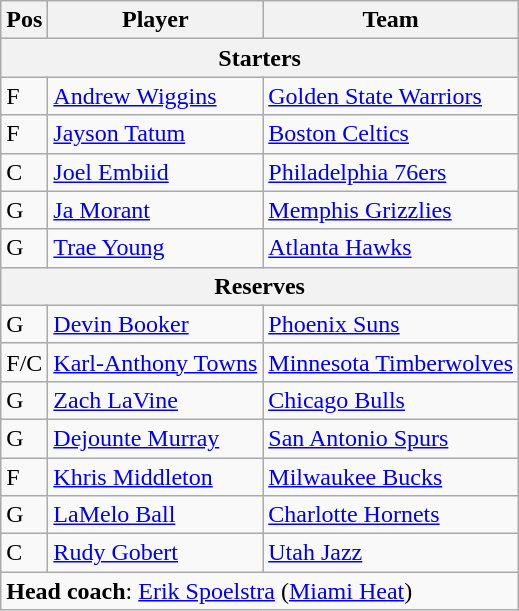<table class="wikitable">
<tr>
<th>Pos</th>
<th>Player</th>
<th>Team</th>
</tr>
<tr>
<th scope="col" colspan="4">Starters</th>
</tr>
<tr>
<td>F</td>
<td><a href='#'>Andrew Wiggins</a></td>
<td><a href='#'>Golden State Warriors</a></td>
</tr>
<tr>
<td>F</td>
<td><a href='#'>Jayson Tatum</a></td>
<td><a href='#'>Boston Celtics</a></td>
</tr>
<tr>
<td>C</td>
<td><a href='#'>Joel Embiid</a></td>
<td><a href='#'>Philadelphia 76ers</a></td>
</tr>
<tr>
<td>G</td>
<td><a href='#'>Ja Morant</a></td>
<td><a href='#'>Memphis Grizzlies</a></td>
</tr>
<tr>
<td>G</td>
<td><a href='#'>Trae Young</a></td>
<td><a href='#'>Atlanta Hawks</a></td>
</tr>
<tr>
<th scope="col" colspan="4">Reserves</th>
</tr>
<tr>
<td>G</td>
<td><a href='#'>Devin Booker</a></td>
<td><a href='#'>Phoenix Suns</a></td>
</tr>
<tr>
<td>F/C</td>
<td><a href='#'>Karl-Anthony Towns</a></td>
<td><a href='#'>Minnesota Timberwolves</a></td>
</tr>
<tr>
<td>G</td>
<td><a href='#'>Zach LaVine</a></td>
<td><a href='#'>Chicago Bulls</a></td>
</tr>
<tr>
<td>G</td>
<td><a href='#'>Dejounte Murray</a></td>
<td><a href='#'>San Antonio Spurs</a></td>
</tr>
<tr>
<td>F</td>
<td><a href='#'>Khris Middleton</a></td>
<td><a href='#'>Milwaukee Bucks</a></td>
</tr>
<tr>
<td>G</td>
<td><a href='#'>LaMelo Ball</a></td>
<td><a href='#'>Charlotte Hornets</a></td>
</tr>
<tr>
<td>C</td>
<td><a href='#'>Rudy Gobert</a></td>
<td><a href='#'>Utah Jazz</a></td>
</tr>
<tr>
<td colspan="3"><strong>Head coach</strong>: <a href='#'>Erik Spoelstra</a> (<a href='#'>Miami Heat</a>)</td>
</tr>
</table>
